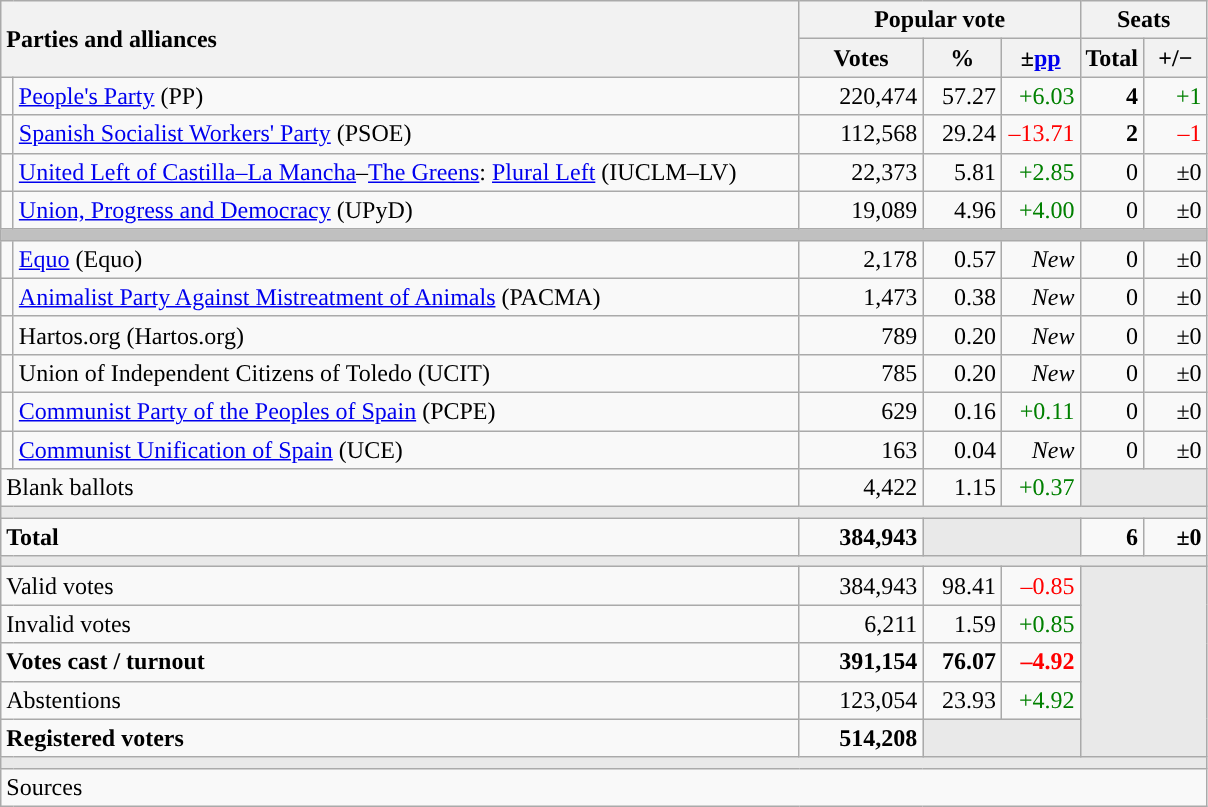<table class="wikitable" style="text-align:right;">
<tr>
<th style="text-align:left;" rowspan="2" colspan="2" width="525">Parties and alliances</th>
<th colspan="3">Popular vote</th>
<th colspan="2">Seats</th>
</tr>
<tr>
<th width="75">Votes</th>
<th width="45">%</th>
<th width="45">±<a href='#'>pp</a></th>
<th width="35">Total</th>
<th width="35">+/−</th>
</tr>
<tr>
<td width="1" style="color:inherit;background:"></td>
<td align="left"><a href='#'>People's Party</a> (PP)</td>
<td>220,474</td>
<td>57.27</td>
<td style="color:green;">+6.03</td>
<td><strong>4</strong></td>
<td style="color:green;">+1</td>
</tr>
<tr>
<td style="color:inherit;background:"></td>
<td align="left"><a href='#'>Spanish Socialist Workers' Party</a> (PSOE)</td>
<td>112,568</td>
<td>29.24</td>
<td style="color:red;">–13.71</td>
<td><strong>2</strong></td>
<td style="color:red;">–1</td>
</tr>
<tr>
<td style="color:inherit;background:"></td>
<td align="left"><a href='#'>United Left of Castilla–La Mancha</a>–<a href='#'>The Greens</a>: <a href='#'>Plural Left</a> (IUCLM–LV)</td>
<td>22,373</td>
<td>5.81</td>
<td style="color:green;">+2.85</td>
<td>0</td>
<td>±0</td>
</tr>
<tr>
<td style="color:inherit;background:"></td>
<td align="left"><a href='#'>Union, Progress and Democracy</a> (UPyD)</td>
<td>19,089</td>
<td>4.96</td>
<td style="color:green;">+4.00</td>
<td>0</td>
<td>±0</td>
</tr>
<tr>
<td colspan="7" bgcolor="#C0C0C0"></td>
</tr>
<tr>
<td style="color:inherit;background:"></td>
<td align="left"><a href='#'>Equo</a> (Equo)</td>
<td>2,178</td>
<td>0.57</td>
<td><em>New</em></td>
<td>0</td>
<td>±0</td>
</tr>
<tr>
<td style="color:inherit;background:"></td>
<td align="left"><a href='#'>Animalist Party Against Mistreatment of Animals</a> (PACMA)</td>
<td>1,473</td>
<td>0.38</td>
<td><em>New</em></td>
<td>0</td>
<td>±0</td>
</tr>
<tr>
<td style="color:inherit;background:"></td>
<td align="left">Hartos.org (Hartos.org)</td>
<td>789</td>
<td>0.20</td>
<td><em>New</em></td>
<td>0</td>
<td>±0</td>
</tr>
<tr>
<td style="color:inherit;background:"></td>
<td align="left">Union of Independent Citizens of Toledo (UCIT)</td>
<td>785</td>
<td>0.20</td>
<td><em>New</em></td>
<td>0</td>
<td>±0</td>
</tr>
<tr>
<td style="color:inherit;background:"></td>
<td align="left"><a href='#'>Communist Party of the Peoples of Spain</a> (PCPE)</td>
<td>629</td>
<td>0.16</td>
<td style="color:green;">+0.11</td>
<td>0</td>
<td>±0</td>
</tr>
<tr>
<td style="color:inherit;background:"></td>
<td align="left"><a href='#'>Communist Unification of Spain</a> (UCE)</td>
<td>163</td>
<td>0.04</td>
<td><em>New</em></td>
<td>0</td>
<td>±0</td>
</tr>
<tr>
<td align="left" colspan="2">Blank ballots</td>
<td>4,422</td>
<td>1.15</td>
<td style="color:green;">+0.37</td>
<td bgcolor="#E9E9E9" colspan="2"></td>
</tr>
<tr>
<td colspan="7" bgcolor="#E9E9E9"></td>
</tr>
<tr style="font-weight:bold;">
<td align="left" colspan="2">Total</td>
<td>384,943</td>
<td bgcolor="#E9E9E9" colspan="2"></td>
<td>6</td>
<td>±0</td>
</tr>
<tr>
<td colspan="7" bgcolor="#E9E9E9"></td>
</tr>
<tr>
<td align="left" colspan="2">Valid votes</td>
<td>384,943</td>
<td>98.41</td>
<td style="color:red;">–0.85</td>
<td bgcolor="#E9E9E9" colspan="2" rowspan="5"></td>
</tr>
<tr>
<td align="left" colspan="2">Invalid votes</td>
<td>6,211</td>
<td>1.59</td>
<td style="color:green;">+0.85</td>
</tr>
<tr style="font-weight:bold;">
<td align="left" colspan="2">Votes cast / turnout</td>
<td>391,154</td>
<td>76.07</td>
<td style="color:red;">–4.92</td>
</tr>
<tr>
<td align="left" colspan="2">Abstentions</td>
<td>123,054</td>
<td>23.93</td>
<td style="color:green;">+4.92</td>
</tr>
<tr style="font-weight:bold;">
<td align="left" colspan="2">Registered voters</td>
<td>514,208</td>
<td bgcolor="#E9E9E9" colspan="2"></td>
</tr>
<tr>
<td colspan="7" bgcolor="#E9E9E9"></td>
</tr>
<tr>
<td align="left" colspan="7">Sources</td>
</tr>
</table>
